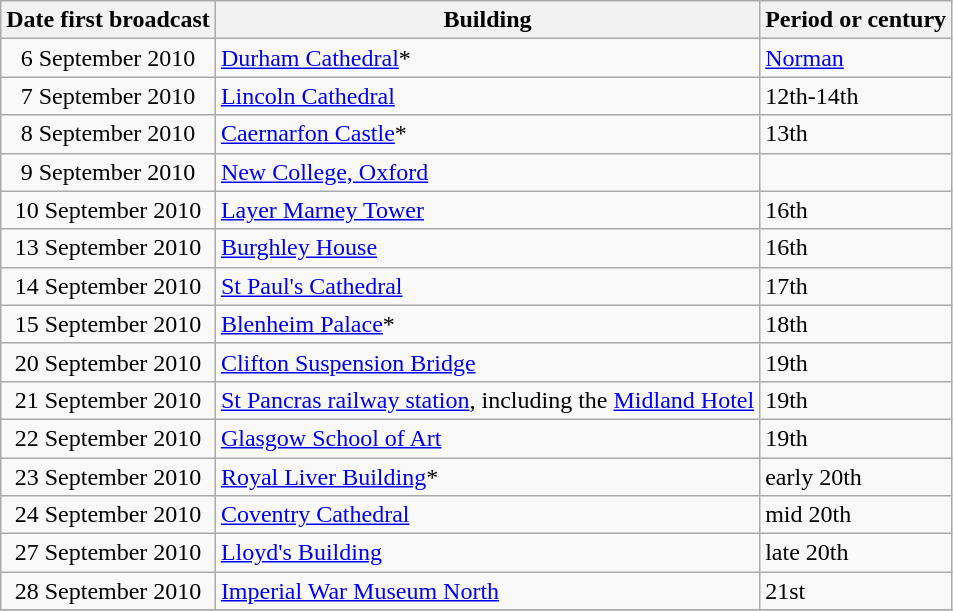<table class="wikitable" sortable">
<tr>
<th>Date first broadcast</th>
<th>Building</th>
<th>Period or century</th>
</tr>
<tr>
<td align ="center">6 September 2010</td>
<td><a href='#'>Durham Cathedral</a>*</td>
<td><a href='#'>Norman</a></td>
</tr>
<tr>
<td align ="center">7 September 2010</td>
<td><a href='#'>Lincoln Cathedral</a></td>
<td>12th-14th</td>
</tr>
<tr>
<td align ="center">8 September 2010</td>
<td><a href='#'>Caernarfon Castle</a>*</td>
<td>13th</td>
</tr>
<tr>
<td align ="center">9 September 2010</td>
<td><a href='#'>New College, Oxford</a></td>
<td></td>
</tr>
<tr>
<td align ="center">10 September 2010</td>
<td><a href='#'>Layer Marney Tower</a></td>
<td>16th</td>
</tr>
<tr>
<td align ="center">13 September 2010</td>
<td><a href='#'>Burghley House</a></td>
<td>16th</td>
</tr>
<tr>
<td align ="center">14 September 2010</td>
<td><a href='#'>St Paul's Cathedral</a></td>
<td>17th</td>
</tr>
<tr>
<td align ="center">15 September 2010</td>
<td><a href='#'>Blenheim Palace</a>*</td>
<td>18th</td>
</tr>
<tr>
<td align ="center">20 September 2010</td>
<td><a href='#'>Clifton Suspension Bridge</a></td>
<td>19th</td>
</tr>
<tr>
<td align ="center">21 September 2010</td>
<td><a href='#'>St Pancras railway station</a>, including the <a href='#'>Midland Hotel</a></td>
<td>19th</td>
</tr>
<tr>
<td align ="center">22 September 2010</td>
<td><a href='#'>Glasgow School of Art</a></td>
<td>19th</td>
</tr>
<tr>
<td align ="center">23 September 2010</td>
<td><a href='#'>Royal Liver Building</a>*</td>
<td>early 20th</td>
</tr>
<tr>
<td align ="center">24 September 2010</td>
<td><a href='#'>Coventry Cathedral</a></td>
<td>mid 20th</td>
</tr>
<tr>
<td align ="center">27 September 2010</td>
<td><a href='#'>Lloyd's Building</a></td>
<td>late 20th</td>
</tr>
<tr>
<td align ="center">28 September 2010</td>
<td><a href='#'>Imperial War Museum North</a></td>
<td>21st</td>
</tr>
<tr>
</tr>
</table>
